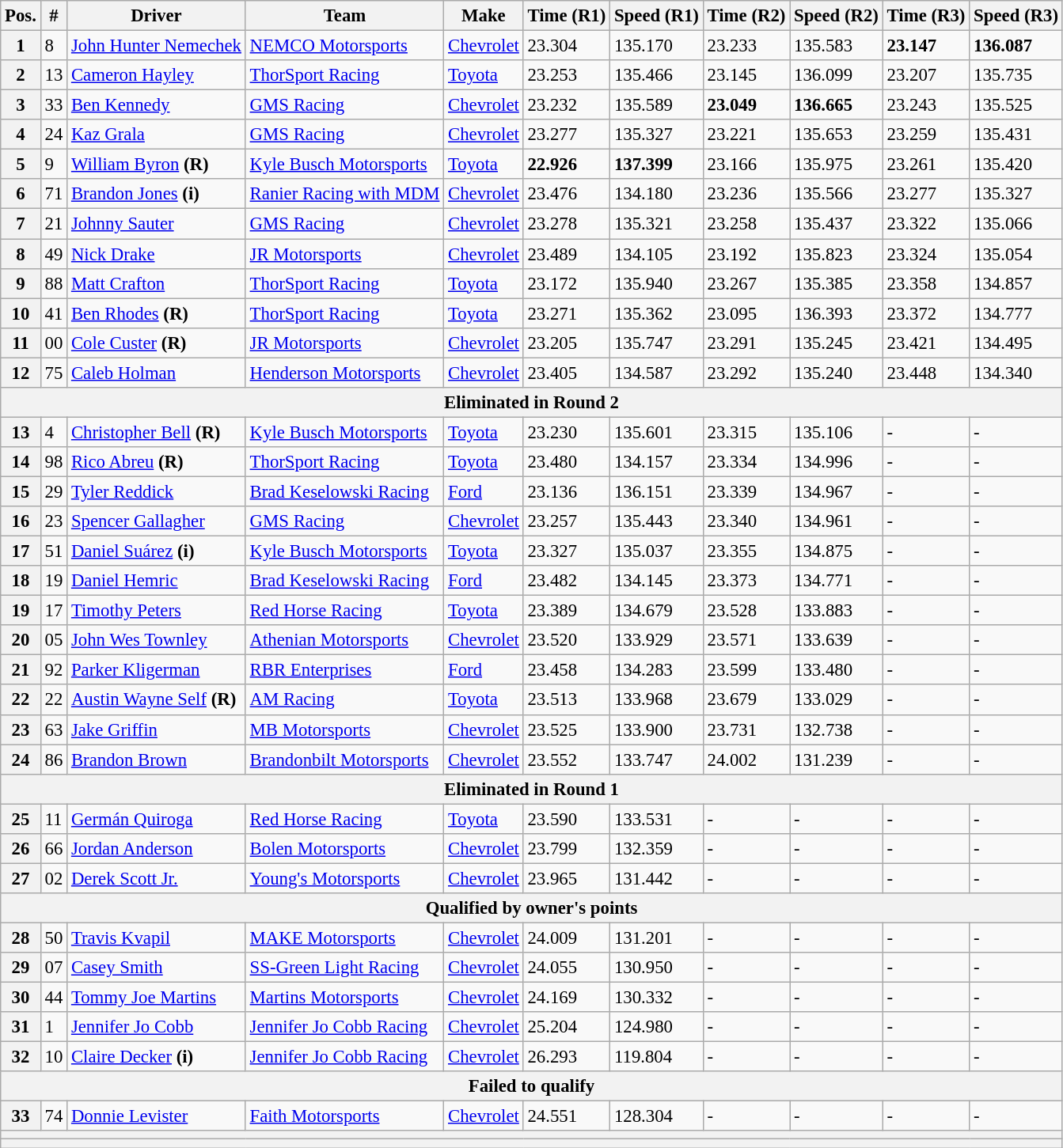<table class="wikitable" style="font-size:95%">
<tr>
<th>Pos.</th>
<th>#</th>
<th>Driver</th>
<th>Team</th>
<th>Make</th>
<th>Time (R1)</th>
<th>Speed (R1)</th>
<th>Time (R2)</th>
<th>Speed (R2)</th>
<th>Time (R3)</th>
<th>Speed (R3)</th>
</tr>
<tr>
<th>1</th>
<td>8</td>
<td><a href='#'>John Hunter Nemechek</a></td>
<td><a href='#'>NEMCO Motorsports</a></td>
<td><a href='#'>Chevrolet</a></td>
<td>23.304</td>
<td>135.170</td>
<td>23.233</td>
<td>135.583</td>
<td><strong>23.147</strong></td>
<td><strong>136.087</strong></td>
</tr>
<tr>
<th>2</th>
<td>13</td>
<td><a href='#'>Cameron Hayley</a></td>
<td><a href='#'>ThorSport Racing</a></td>
<td><a href='#'>Toyota</a></td>
<td>23.253</td>
<td>135.466</td>
<td>23.145</td>
<td>136.099</td>
<td>23.207</td>
<td>135.735</td>
</tr>
<tr>
<th>3</th>
<td>33</td>
<td><a href='#'>Ben Kennedy</a></td>
<td><a href='#'>GMS Racing</a></td>
<td><a href='#'>Chevrolet</a></td>
<td>23.232</td>
<td>135.589</td>
<td><strong>23.049</strong></td>
<td><strong>136.665</strong></td>
<td>23.243</td>
<td>135.525</td>
</tr>
<tr>
<th>4</th>
<td>24</td>
<td><a href='#'>Kaz Grala</a></td>
<td><a href='#'>GMS Racing</a></td>
<td><a href='#'>Chevrolet</a></td>
<td>23.277</td>
<td>135.327</td>
<td>23.221</td>
<td>135.653</td>
<td>23.259</td>
<td>135.431</td>
</tr>
<tr>
<th>5</th>
<td>9</td>
<td><a href='#'>William Byron</a> <strong>(R)</strong></td>
<td><a href='#'>Kyle Busch Motorsports</a></td>
<td><a href='#'>Toyota</a></td>
<td><strong>22.926</strong></td>
<td><strong>137.399</strong></td>
<td>23.166</td>
<td>135.975</td>
<td>23.261</td>
<td>135.420</td>
</tr>
<tr>
<th>6</th>
<td>71</td>
<td><a href='#'>Brandon Jones</a> <strong>(i)</strong></td>
<td><a href='#'>Ranier Racing with MDM</a></td>
<td><a href='#'>Chevrolet</a></td>
<td>23.476</td>
<td>134.180</td>
<td>23.236</td>
<td>135.566</td>
<td>23.277</td>
<td>135.327</td>
</tr>
<tr>
<th>7</th>
<td>21</td>
<td><a href='#'>Johnny Sauter</a></td>
<td><a href='#'>GMS Racing</a></td>
<td><a href='#'>Chevrolet</a></td>
<td>23.278</td>
<td>135.321</td>
<td>23.258</td>
<td>135.437</td>
<td>23.322</td>
<td>135.066</td>
</tr>
<tr>
<th>8</th>
<td>49</td>
<td><a href='#'>Nick Drake</a></td>
<td><a href='#'>JR Motorsports</a></td>
<td><a href='#'>Chevrolet</a></td>
<td>23.489</td>
<td>134.105</td>
<td>23.192</td>
<td>135.823</td>
<td>23.324</td>
<td>135.054</td>
</tr>
<tr>
<th>9</th>
<td>88</td>
<td><a href='#'>Matt Crafton</a></td>
<td><a href='#'>ThorSport Racing</a></td>
<td><a href='#'>Toyota</a></td>
<td>23.172</td>
<td>135.940</td>
<td>23.267</td>
<td>135.385</td>
<td>23.358</td>
<td>134.857</td>
</tr>
<tr>
<th>10</th>
<td>41</td>
<td><a href='#'>Ben Rhodes</a> <strong>(R)</strong></td>
<td><a href='#'>ThorSport Racing</a></td>
<td><a href='#'>Toyota</a></td>
<td>23.271</td>
<td>135.362</td>
<td>23.095</td>
<td>136.393</td>
<td>23.372</td>
<td>134.777</td>
</tr>
<tr>
<th>11</th>
<td>00</td>
<td><a href='#'>Cole Custer</a> <strong>(R)</strong></td>
<td><a href='#'>JR Motorsports</a></td>
<td><a href='#'>Chevrolet</a></td>
<td>23.205</td>
<td>135.747</td>
<td>23.291</td>
<td>135.245</td>
<td>23.421</td>
<td>134.495</td>
</tr>
<tr>
<th>12</th>
<td>75</td>
<td><a href='#'>Caleb Holman</a></td>
<td><a href='#'>Henderson Motorsports</a></td>
<td><a href='#'>Chevrolet</a></td>
<td>23.405</td>
<td>134.587</td>
<td>23.292</td>
<td>135.240</td>
<td>23.448</td>
<td>134.340</td>
</tr>
<tr>
<th colspan="11">Eliminated in Round 2</th>
</tr>
<tr>
<th>13</th>
<td>4</td>
<td><a href='#'>Christopher Bell</a> <strong>(R)</strong></td>
<td><a href='#'>Kyle Busch Motorsports</a></td>
<td><a href='#'>Toyota</a></td>
<td>23.230</td>
<td>135.601</td>
<td>23.315</td>
<td>135.106</td>
<td>-</td>
<td>-</td>
</tr>
<tr>
<th>14</th>
<td>98</td>
<td><a href='#'>Rico Abreu</a> <strong>(R)</strong></td>
<td><a href='#'>ThorSport Racing</a></td>
<td><a href='#'>Toyota</a></td>
<td>23.480</td>
<td>134.157</td>
<td>23.334</td>
<td>134.996</td>
<td>-</td>
<td>-</td>
</tr>
<tr>
<th>15</th>
<td>29</td>
<td><a href='#'>Tyler Reddick</a></td>
<td><a href='#'>Brad Keselowski Racing</a></td>
<td><a href='#'>Ford</a></td>
<td>23.136</td>
<td>136.151</td>
<td>23.339</td>
<td>134.967</td>
<td>-</td>
<td>-</td>
</tr>
<tr>
<th>16</th>
<td>23</td>
<td><a href='#'>Spencer Gallagher</a></td>
<td><a href='#'>GMS Racing</a></td>
<td><a href='#'>Chevrolet</a></td>
<td>23.257</td>
<td>135.443</td>
<td>23.340</td>
<td>134.961</td>
<td>-</td>
<td>-</td>
</tr>
<tr>
<th>17</th>
<td>51</td>
<td><a href='#'>Daniel Suárez</a> <strong>(i)</strong></td>
<td><a href='#'>Kyle Busch Motorsports</a></td>
<td><a href='#'>Toyota</a></td>
<td>23.327</td>
<td>135.037</td>
<td>23.355</td>
<td>134.875</td>
<td>-</td>
<td>-</td>
</tr>
<tr>
<th>18</th>
<td>19</td>
<td><a href='#'>Daniel Hemric</a></td>
<td><a href='#'>Brad Keselowski Racing</a></td>
<td><a href='#'>Ford</a></td>
<td>23.482</td>
<td>134.145</td>
<td>23.373</td>
<td>134.771</td>
<td>-</td>
<td>-</td>
</tr>
<tr>
<th>19</th>
<td>17</td>
<td><a href='#'>Timothy Peters</a></td>
<td><a href='#'>Red Horse Racing</a></td>
<td><a href='#'>Toyota</a></td>
<td>23.389</td>
<td>134.679</td>
<td>23.528</td>
<td>133.883</td>
<td>-</td>
<td>-</td>
</tr>
<tr>
<th>20</th>
<td>05</td>
<td><a href='#'>John Wes Townley</a></td>
<td><a href='#'>Athenian Motorsports</a></td>
<td><a href='#'>Chevrolet</a></td>
<td>23.520</td>
<td>133.929</td>
<td>23.571</td>
<td>133.639</td>
<td>-</td>
<td>-</td>
</tr>
<tr>
<th>21</th>
<td>92</td>
<td><a href='#'>Parker Kligerman</a></td>
<td><a href='#'>RBR Enterprises</a></td>
<td><a href='#'>Ford</a></td>
<td>23.458</td>
<td>134.283</td>
<td>23.599</td>
<td>133.480</td>
<td>-</td>
<td>-</td>
</tr>
<tr>
<th>22</th>
<td>22</td>
<td><a href='#'>Austin Wayne Self</a> <strong>(R)</strong></td>
<td><a href='#'>AM Racing</a></td>
<td><a href='#'>Toyota</a></td>
<td>23.513</td>
<td>133.968</td>
<td>23.679</td>
<td>133.029</td>
<td>-</td>
<td>-</td>
</tr>
<tr>
<th>23</th>
<td>63</td>
<td><a href='#'>Jake Griffin</a></td>
<td><a href='#'>MB Motorsports</a></td>
<td><a href='#'>Chevrolet</a></td>
<td>23.525</td>
<td>133.900</td>
<td>23.731</td>
<td>132.738</td>
<td>-</td>
<td>-</td>
</tr>
<tr>
<th>24</th>
<td>86</td>
<td><a href='#'>Brandon Brown</a></td>
<td><a href='#'>Brandonbilt Motorsports</a></td>
<td><a href='#'>Chevrolet</a></td>
<td>23.552</td>
<td>133.747</td>
<td>24.002</td>
<td>131.239</td>
<td>-</td>
<td>-</td>
</tr>
<tr>
<th colspan="11">Eliminated in Round 1</th>
</tr>
<tr>
<th>25</th>
<td>11</td>
<td><a href='#'>Germán Quiroga</a></td>
<td><a href='#'>Red Horse Racing</a></td>
<td><a href='#'>Toyota</a></td>
<td>23.590</td>
<td>133.531</td>
<td>-</td>
<td>-</td>
<td>-</td>
<td>-</td>
</tr>
<tr>
<th>26</th>
<td>66</td>
<td><a href='#'>Jordan Anderson</a></td>
<td><a href='#'>Bolen Motorsports</a></td>
<td><a href='#'>Chevrolet</a></td>
<td>23.799</td>
<td>132.359</td>
<td>-</td>
<td>-</td>
<td>-</td>
<td>-</td>
</tr>
<tr>
<th>27</th>
<td>02</td>
<td><a href='#'>Derek Scott Jr.</a></td>
<td><a href='#'>Young's Motorsports</a></td>
<td><a href='#'>Chevrolet</a></td>
<td>23.965</td>
<td>131.442</td>
<td>-</td>
<td>-</td>
<td>-</td>
<td>-</td>
</tr>
<tr>
<th colspan="11">Qualified by owner's points</th>
</tr>
<tr>
<th>28</th>
<td>50</td>
<td><a href='#'>Travis Kvapil</a></td>
<td><a href='#'>MAKE Motorsports</a></td>
<td><a href='#'>Chevrolet</a></td>
<td>24.009</td>
<td>131.201</td>
<td>-</td>
<td>-</td>
<td>-</td>
<td>-</td>
</tr>
<tr>
<th>29</th>
<td>07</td>
<td><a href='#'>Casey Smith</a></td>
<td><a href='#'>SS-Green Light Racing</a></td>
<td><a href='#'>Chevrolet</a></td>
<td>24.055</td>
<td>130.950</td>
<td>-</td>
<td>-</td>
<td>-</td>
<td>-</td>
</tr>
<tr>
<th>30</th>
<td>44</td>
<td><a href='#'>Tommy Joe Martins</a></td>
<td><a href='#'>Martins Motorsports</a></td>
<td><a href='#'>Chevrolet</a></td>
<td>24.169</td>
<td>130.332</td>
<td>-</td>
<td>-</td>
<td>-</td>
<td>-</td>
</tr>
<tr>
<th>31</th>
<td>1</td>
<td><a href='#'>Jennifer Jo Cobb</a></td>
<td><a href='#'>Jennifer Jo Cobb Racing</a></td>
<td><a href='#'>Chevrolet</a></td>
<td>25.204</td>
<td>124.980</td>
<td>-</td>
<td>-</td>
<td>-</td>
<td>-</td>
</tr>
<tr>
<th>32</th>
<td>10</td>
<td><a href='#'>Claire Decker</a> <strong>(i)</strong></td>
<td><a href='#'>Jennifer Jo Cobb Racing</a></td>
<td><a href='#'>Chevrolet</a></td>
<td>26.293</td>
<td>119.804</td>
<td>-</td>
<td>-</td>
<td>-</td>
<td>-</td>
</tr>
<tr>
<th colspan="11">Failed to qualify</th>
</tr>
<tr>
<th>33</th>
<td>74</td>
<td><a href='#'>Donnie Levister</a></td>
<td><a href='#'>Faith Motorsports</a></td>
<td><a href='#'>Chevrolet</a></td>
<td>24.551</td>
<td>128.304</td>
<td>-</td>
<td>-</td>
<td>-</td>
<td>-</td>
</tr>
<tr>
<th colspan="11"></th>
</tr>
<tr>
<th colspan="11"></th>
</tr>
</table>
